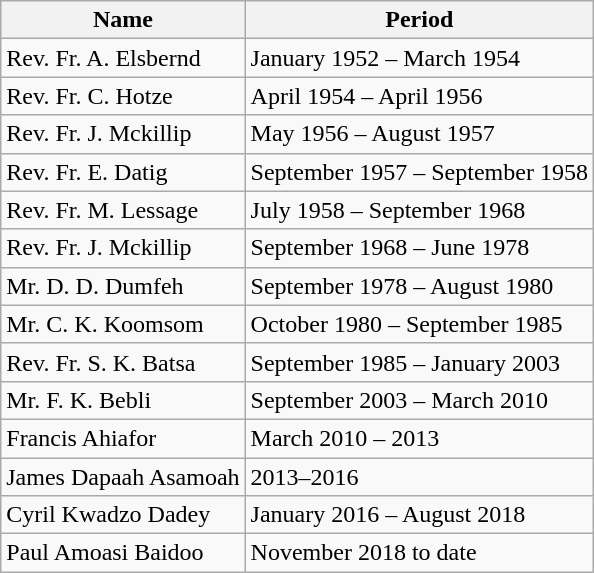<table class="wikitable">
<tr>
<th>Name</th>
<th>Period</th>
</tr>
<tr>
<td>Rev. Fr. A. Elsbernd</td>
<td>January 1952 – March 1954</td>
</tr>
<tr>
<td>Rev. Fr. C. Hotze</td>
<td>April 1954 – April 1956</td>
</tr>
<tr>
<td>Rev. Fr. J. Mckillip</td>
<td>May 1956 – August 1957</td>
</tr>
<tr>
<td>Rev. Fr. E. Datig</td>
<td>September 1957 – September 1958</td>
</tr>
<tr>
<td>Rev. Fr. M. Lessage</td>
<td>July 1958 – September 1968</td>
</tr>
<tr>
<td>Rev. Fr. J. Mckillip</td>
<td>September 1968 – June 1978</td>
</tr>
<tr>
<td>Mr. D. D. Dumfeh</td>
<td>September 1978 – August 1980</td>
</tr>
<tr>
<td>Mr. C. K. Koomsom</td>
<td>October 1980 – September 1985</td>
</tr>
<tr>
<td>Rev. Fr. S. K. Batsa</td>
<td>September 1985 – January 2003</td>
</tr>
<tr>
<td>Mr. F. K. Bebli</td>
<td>September 2003 – March 2010</td>
</tr>
<tr>
<td>Francis Ahiafor</td>
<td>March 2010 – 2013</td>
</tr>
<tr>
<td>James Dapaah Asamoah</td>
<td>2013–2016</td>
</tr>
<tr>
<td>Cyril Kwadzo Dadey</td>
<td>January 2016 – August 2018</td>
</tr>
<tr>
<td>Paul Amoasi Baidoo</td>
<td>November 2018 to date</td>
</tr>
</table>
